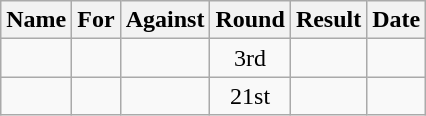<table class="wikitable sortable" style="white-space:nowrap;">
<tr>
<th>Name</th>
<th>For</th>
<th>Against</th>
<th>Round</th>
<th>Result</th>
<th>Date</th>
</tr>
<tr>
<td> </td>
<td></td>
<td></td>
<td align=center>3rd</td>
<td align=center></td>
<td></td>
</tr>
<tr>
<td> </td>
<td></td>
<td></td>
<td align=center>21st</td>
<td align=center></td>
<td></td>
</tr>
</table>
